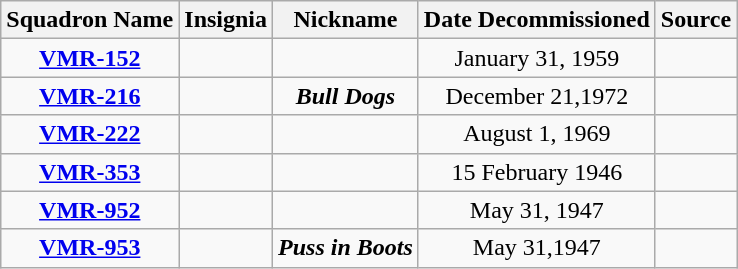<table class="wikitable" style="text-align:center;">
<tr>
<th>Squadron Name</th>
<th>Insignia</th>
<th>Nickname</th>
<th>Date Decommissioned</th>
<th>Source</th>
</tr>
<tr>
<td><strong><a href='#'>VMR-152</a></strong></td>
<td><strong></strong></td>
<td></td>
<td>January 31, 1959</td>
<td></td>
</tr>
<tr>
<td><strong><a href='#'>VMR-216</a></strong></td>
<td></td>
<td><strong><em>Bull Dogs</em></strong></td>
<td>December 21,1972</td>
<td></td>
</tr>
<tr>
<td><strong><a href='#'>VMR-222</a></strong></td>
<td></td>
<td></td>
<td>August 1, 1969</td>
<td></td>
</tr>
<tr>
<td><strong><a href='#'>VMR-353</a></strong></td>
<td><strong></strong></td>
<td></td>
<td>15 February 1946</td>
<td></td>
</tr>
<tr>
<td><strong><a href='#'>VMR-952</a></strong></td>
<td><strong></strong></td>
<td></td>
<td>May 31, 1947</td>
<td></td>
</tr>
<tr>
<td><strong><a href='#'>VMR-953</a></strong></td>
<td><strong></strong></td>
<td><strong><em>Puss in Boots</em></strong></td>
<td>May 31,1947</td>
<td></td>
</tr>
</table>
